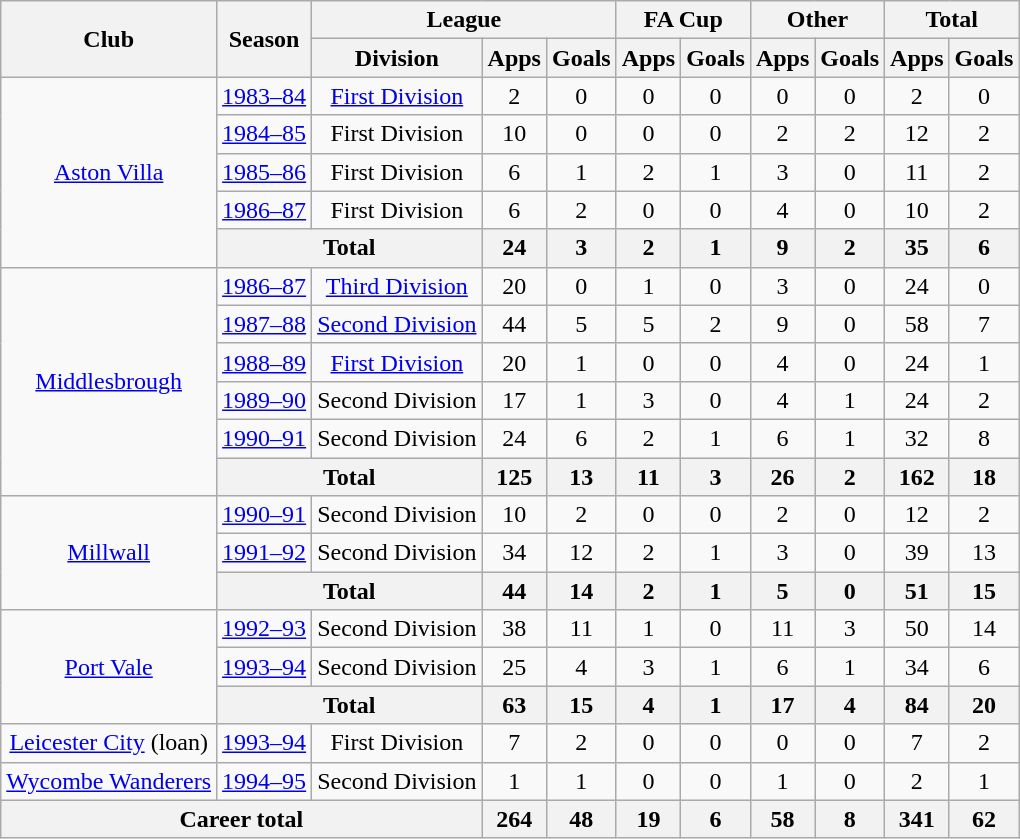<table class="wikitable" style="text-align: center;">
<tr>
<th rowspan="2">Club</th>
<th rowspan="2">Season</th>
<th colspan="3">League</th>
<th colspan="2">FA Cup</th>
<th colspan="2">Other</th>
<th colspan="2">Total</th>
</tr>
<tr>
<th>Division</th>
<th>Apps</th>
<th>Goals</th>
<th>Apps</th>
<th>Goals</th>
<th>Apps</th>
<th>Goals</th>
<th>Apps</th>
<th>Goals</th>
</tr>
<tr>
<td rowspan="5"><a href='#'>Aston Villa</a></td>
<td><a href='#'>1983–84</a></td>
<td><a href='#'>First Division</a></td>
<td>2</td>
<td>0</td>
<td>0</td>
<td>0</td>
<td>0</td>
<td>0</td>
<td>2</td>
<td>0</td>
</tr>
<tr>
<td><a href='#'>1984–85</a></td>
<td>First Division</td>
<td>10</td>
<td>0</td>
<td>0</td>
<td>0</td>
<td>2</td>
<td>2</td>
<td>12</td>
<td>2</td>
</tr>
<tr>
<td><a href='#'>1985–86</a></td>
<td>First Division</td>
<td>6</td>
<td>1</td>
<td>2</td>
<td>1</td>
<td>3</td>
<td>0</td>
<td>11</td>
<td>2</td>
</tr>
<tr>
<td><a href='#'>1986–87</a></td>
<td>First Division</td>
<td>6</td>
<td>2</td>
<td>0</td>
<td>0</td>
<td>4</td>
<td>0</td>
<td>10</td>
<td>2</td>
</tr>
<tr>
<th colspan="2">Total</th>
<th>24</th>
<th>3</th>
<th>2</th>
<th>1</th>
<th>9</th>
<th>2</th>
<th>35</th>
<th>6</th>
</tr>
<tr>
<td rowspan="6"><a href='#'>Middlesbrough</a></td>
<td><a href='#'>1986–87</a></td>
<td><a href='#'>Third Division</a></td>
<td>20</td>
<td>0</td>
<td>1</td>
<td>0</td>
<td>3</td>
<td>0</td>
<td>24</td>
<td>0</td>
</tr>
<tr>
<td><a href='#'>1987–88</a></td>
<td><a href='#'>Second Division</a></td>
<td>44</td>
<td>5</td>
<td>5</td>
<td>2</td>
<td>9</td>
<td>0</td>
<td>58</td>
<td>7</td>
</tr>
<tr>
<td><a href='#'>1988–89</a></td>
<td><a href='#'>First Division</a></td>
<td>20</td>
<td>1</td>
<td>0</td>
<td>0</td>
<td>4</td>
<td>0</td>
<td>24</td>
<td>1</td>
</tr>
<tr>
<td><a href='#'>1989–90</a></td>
<td>Second Division</td>
<td>17</td>
<td>1</td>
<td>3</td>
<td>0</td>
<td>4</td>
<td>1</td>
<td>24</td>
<td>2</td>
</tr>
<tr>
<td><a href='#'>1990–91</a></td>
<td>Second Division</td>
<td>24</td>
<td>6</td>
<td>2</td>
<td>1</td>
<td>6</td>
<td>1</td>
<td>32</td>
<td>8</td>
</tr>
<tr>
<th colspan="2">Total</th>
<th>125</th>
<th>13</th>
<th>11</th>
<th>3</th>
<th>26</th>
<th>2</th>
<th>162</th>
<th>18</th>
</tr>
<tr>
<td rowspan="3"><a href='#'>Millwall</a></td>
<td><a href='#'>1990–91</a></td>
<td>Second Division</td>
<td>10</td>
<td>2</td>
<td>0</td>
<td>0</td>
<td>2</td>
<td>0</td>
<td>12</td>
<td>2</td>
</tr>
<tr>
<td><a href='#'>1991–92</a></td>
<td>Second Division</td>
<td>34</td>
<td>12</td>
<td>2</td>
<td>1</td>
<td>3</td>
<td>0</td>
<td>39</td>
<td>13</td>
</tr>
<tr>
<th colspan="2">Total</th>
<th>44</th>
<th>14</th>
<th>2</th>
<th>1</th>
<th>5</th>
<th>0</th>
<th>51</th>
<th>15</th>
</tr>
<tr>
<td rowspan="3"><a href='#'>Port Vale</a></td>
<td><a href='#'>1992–93</a></td>
<td>Second Division</td>
<td>38</td>
<td>11</td>
<td>1</td>
<td>0</td>
<td>11</td>
<td>3</td>
<td>50</td>
<td>14</td>
</tr>
<tr>
<td><a href='#'>1993–94</a></td>
<td>Second Division</td>
<td>25</td>
<td>4</td>
<td>3</td>
<td>1</td>
<td>6</td>
<td>1</td>
<td>34</td>
<td>6</td>
</tr>
<tr>
<th colspan="2">Total</th>
<th>63</th>
<th>15</th>
<th>4</th>
<th>1</th>
<th>17</th>
<th>4</th>
<th>84</th>
<th>20</th>
</tr>
<tr>
<td><a href='#'>Leicester City</a> (loan)</td>
<td><a href='#'>1993–94</a></td>
<td>First Division</td>
<td>7</td>
<td>2</td>
<td>0</td>
<td>0</td>
<td>0</td>
<td>0</td>
<td>7</td>
<td>2</td>
</tr>
<tr>
<td><a href='#'>Wycombe Wanderers</a></td>
<td><a href='#'>1994–95</a></td>
<td>Second Division</td>
<td>1</td>
<td>1</td>
<td>0</td>
<td>0</td>
<td>1</td>
<td>0</td>
<td>2</td>
<td>1</td>
</tr>
<tr>
<th colspan="3">Career total</th>
<th>264</th>
<th>48</th>
<th>19</th>
<th>6</th>
<th>58</th>
<th>8</th>
<th>341</th>
<th>62</th>
</tr>
</table>
